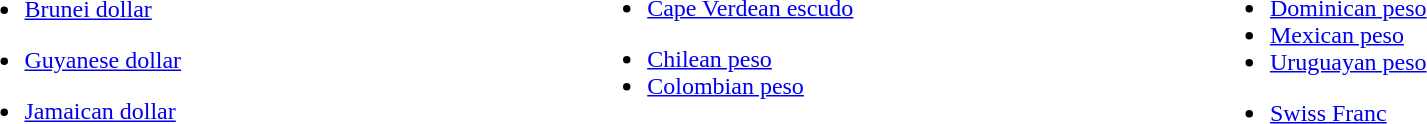<table width=100%>
<tr>
<td></td>
<td width=33%><br>

<ul><li><a href='#'>Brunei dollar</a></li></ul>
 

 
<ul><li><a href='#'>Guyanese dollar</a></li></ul><ul><li><a href='#'>Jamaican dollar</a></li></ul>



</td>
<td width=33% style="vertical-align: top"><br> 
 

<ul><li><a href='#'>Cape Verdean escudo</a></li></ul>
<ul><li><a href='#'>Chilean peso</a></li><li><a href='#'>Colombian peso</a></li></ul></td>
<td width=34% style="vertical-align: top"><br><ul><li><a href='#'>Dominican peso</a></li><li><a href='#'>Mexican peso</a></li><li><a href='#'>Uruguayan peso</a></li></ul><ul><li><a href='#'>Swiss Franc</a></li></ul></td>
</tr>
</table>
